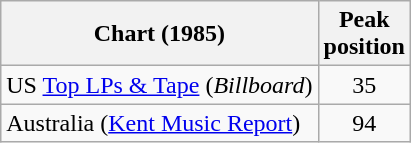<table class="wikitable">
<tr>
<th>Chart (1985)</th>
<th>Peak<br>position</th>
</tr>
<tr>
<td>US <a href='#'>Top LPs & Tape</a> (<em>Billboard</em>)</td>
<td style="text-align:center;">35</td>
</tr>
<tr>
<td>Australia (<a href='#'>Kent Music Report</a>)</td>
<td style="text-align:center;">94</td>
</tr>
</table>
